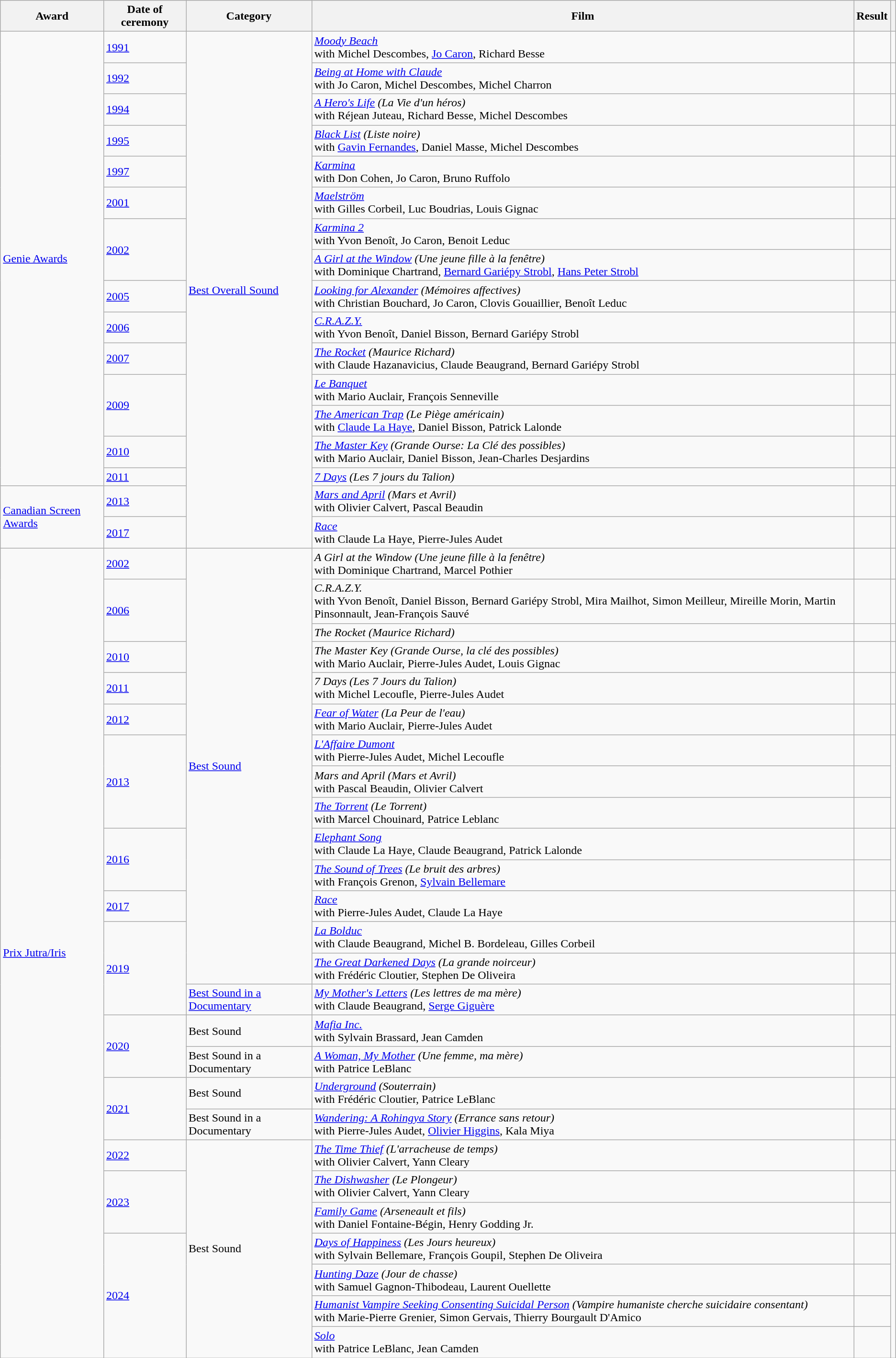<table class="wikitable sortable plainrowheaders">
<tr>
<th scope="col">Award</th>
<th scope="col">Date of ceremony</th>
<th scope="col">Category</th>
<th scope="col">Film</th>
<th scope="col">Result</th>
<th scope="col" class="unsortable"></th>
</tr>
<tr>
<td rowspan=15><a href='#'>Genie Awards</a></td>
<td><a href='#'>1991</a></td>
<td rowspan=17><a href='#'>Best Overall Sound</a></td>
<td><em><a href='#'>Moody Beach</a></em><br>with Michel Descombes, <a href='#'>Jo Caron</a>, Richard Besse</td>
<td></td>
<td></td>
</tr>
<tr>
<td><a href='#'>1992</a></td>
<td><em><a href='#'>Being at Home with Claude</a></em><br>with Jo Caron, Michel Descombes, Michel Charron</td>
<td></td>
<td></td>
</tr>
<tr>
<td><a href='#'>1994</a></td>
<td><em><a href='#'>A Hero's Life</a> (La Vie d'un héros)</em><br>with Réjean Juteau, Richard Besse, Michel Descombes</td>
<td></td>
<td></td>
</tr>
<tr>
<td><a href='#'>1995</a></td>
<td><em><a href='#'>Black List</a> (Liste noire)</em><br>with <a href='#'>Gavin Fernandes</a>, Daniel Masse, Michel Descombes</td>
<td></td>
<td></td>
</tr>
<tr>
<td><a href='#'>1997</a></td>
<td><em><a href='#'>Karmina</a></em><br>with Don Cohen, Jo Caron, Bruno Ruffolo</td>
<td></td>
<td></td>
</tr>
<tr>
<td><a href='#'>2001</a></td>
<td><em><a href='#'>Maelström</a></em><br>with Gilles Corbeil, Luc Boudrias, Louis Gignac</td>
<td></td>
<td></td>
</tr>
<tr>
<td rowspan=2><a href='#'>2002</a></td>
<td><em><a href='#'>Karmina 2</a></em><br>with Yvon Benoît, Jo Caron, Benoit Leduc</td>
<td></td>
<td rowspan=2></td>
</tr>
<tr>
<td><em><a href='#'>A Girl at the Window</a> (Une jeune fille à la fenêtre)</em><br>with Dominique Chartrand, <a href='#'>Bernard Gariépy Strobl</a>, <a href='#'>Hans Peter Strobl</a></td>
<td></td>
</tr>
<tr>
<td><a href='#'>2005</a></td>
<td><em><a href='#'>Looking for Alexander</a> (Mémoires affectives)</em><br>with Christian Bouchard, Jo Caron, Clovis Gouaillier, Benoît Leduc</td>
<td></td>
<td></td>
</tr>
<tr>
<td><a href='#'>2006</a></td>
<td><em><a href='#'>C.R.A.Z.Y.</a></em><br>with Yvon Benoît, Daniel Bisson, Bernard Gariépy Strobl</td>
<td></td>
<td></td>
</tr>
<tr>
<td><a href='#'>2007</a></td>
<td><em><a href='#'>The Rocket</a> (Maurice Richard)</em><br>with Claude Hazanavicius, Claude Beaugrand, Bernard Gariépy Strobl</td>
<td></td>
<td></td>
</tr>
<tr>
<td rowspan=2><a href='#'>2009</a></td>
<td><em><a href='#'>Le Banquet</a></em><br>with Mario Auclair, François Senneville</td>
<td></td>
<td rowspan=2></td>
</tr>
<tr>
<td><em><a href='#'>The American Trap</a> (Le Piège américain)</em><br>with <a href='#'>Claude La Haye</a>, Daniel Bisson, Patrick Lalonde</td>
<td></td>
</tr>
<tr>
<td><a href='#'>2010</a></td>
<td><em><a href='#'>The Master Key</a> (Grande Ourse: La Clé des possibles)</em><br>with Mario Auclair, Daniel Bisson, Jean-Charles Desjardins</td>
<td></td>
<td></td>
</tr>
<tr>
<td><a href='#'>2011</a></td>
<td><em><a href='#'>7 Days</a> (Les 7 jours du Talion)</em></td>
<td></td>
<td></td>
</tr>
<tr>
<td rowspan=2><a href='#'>Canadian Screen Awards</a></td>
<td><a href='#'>2013</a></td>
<td><em><a href='#'>Mars and April</a> (Mars et Avril)</em><br>with Olivier Calvert, Pascal Beaudin</td>
<td></td>
<td></td>
</tr>
<tr>
<td><a href='#'>2017</a></td>
<td><em><a href='#'>Race</a></em><br>with Claude La Haye, Pierre-Jules Audet</td>
<td></td>
<td></td>
</tr>
<tr>
<td rowspan=26><a href='#'>Prix Jutra/Iris</a></td>
<td><a href='#'>2002</a></td>
<td rowspan=14><a href='#'>Best Sound</a></td>
<td><em>A Girl at the Window (Une jeune fille à la fenêtre)</em><br>with Dominique Chartrand, Marcel Pothier</td>
<td></td>
<td></td>
</tr>
<tr>
<td rowspan=2><a href='#'>2006</a></td>
<td><em>C.R.A.Z.Y.</em><br>with Yvon Benoît, Daniel Bisson, Bernard Gariépy Strobl, Mira Mailhot, Simon Meilleur, Mireille Morin, Martin Pinsonnault, Jean-François Sauvé</td>
<td></td>
<td></td>
</tr>
<tr>
<td><em>The Rocket (Maurice Richard)</em></td>
<td></td>
<td></td>
</tr>
<tr>
<td><a href='#'>2010</a></td>
<td><em>The Master Key (Grande Ourse, la clé des possibles)</em><br>with Mario Auclair, Pierre-Jules Audet, Louis Gignac</td>
<td></td>
<td></td>
</tr>
<tr>
<td><a href='#'>2011</a></td>
<td><em>7 Days (Les 7 Jours du Talion)</em><br>with Michel Lecoufle, Pierre-Jules Audet</td>
<td></td>
<td></td>
</tr>
<tr>
<td><a href='#'>2012</a></td>
<td><em><a href='#'>Fear of Water</a> (La Peur de l'eau)</em><br>with Mario Auclair, Pierre-Jules Audet</td>
<td></td>
<td></td>
</tr>
<tr>
<td rowspan=3><a href='#'>2013</a></td>
<td><em><a href='#'>L'Affaire Dumont</a></em><br>with Pierre-Jules Audet, Michel Lecoufle</td>
<td></td>
<td rowspan=3></td>
</tr>
<tr>
<td><em>Mars and April (Mars et Avril)</em><br>with Pascal Beaudin, Olivier Calvert</td>
<td></td>
</tr>
<tr>
<td><em><a href='#'>The Torrent</a> (Le Torrent)</em><br>with Marcel Chouinard, Patrice Leblanc</td>
<td></td>
</tr>
<tr>
<td rowspan=2><a href='#'>2016</a></td>
<td><em><a href='#'>Elephant Song</a></em><br>with Claude La Haye, Claude Beaugrand, Patrick Lalonde</td>
<td></td>
<td rowspan=2></td>
</tr>
<tr>
<td><em><a href='#'>The Sound of Trees</a> (Le bruit des arbres)</em><br>with François Grenon, <a href='#'>Sylvain Bellemare</a></td>
<td></td>
</tr>
<tr>
<td><a href='#'>2017</a></td>
<td><em><a href='#'>Race</a></em><br>with Pierre-Jules Audet, Claude La Haye</td>
<td></td>
<td></td>
</tr>
<tr>
<td rowspan=3><a href='#'>2019</a></td>
<td><em><a href='#'>La Bolduc</a></em><br>with Claude Beaugrand, Michel B. Bordeleau, Gilles Corbeil</td>
<td></td>
<td></td>
</tr>
<tr>
<td><em><a href='#'>The Great Darkened Days</a> (La grande noirceur)</em><br>with Frédéric Cloutier, Stephen De Oliveira</td>
<td></td>
<td rowspan=2></td>
</tr>
<tr>
<td><a href='#'>Best Sound in a Documentary</a></td>
<td><em><a href='#'>My Mother's Letters</a> (Les lettres de ma mère)</em><br>with Claude Beaugrand, <a href='#'>Serge Giguère</a></td>
<td></td>
</tr>
<tr>
<td rowspan=2><a href='#'>2020</a></td>
<td>Best Sound</td>
<td><em><a href='#'>Mafia Inc.</a></em><br>with Sylvain Brassard, Jean Camden</td>
<td></td>
<td rowspan=2></td>
</tr>
<tr>
<td>Best Sound in a Documentary</td>
<td><em><a href='#'>A Woman, My Mother</a> (Une femme, ma mère)</em><br>with Patrice LeBlanc</td>
<td></td>
</tr>
<tr>
<td rowspan=2><a href='#'>2021</a></td>
<td>Best Sound</td>
<td><em><a href='#'>Underground</a> (Souterrain)</em><br>with Frédéric Cloutier, Patrice LeBlanc</td>
<td></td>
<td></td>
</tr>
<tr>
<td>Best Sound in a Documentary</td>
<td><em><a href='#'>Wandering: A Rohingya Story</a> (Errance sans retour)</em><br>with Pierre-Jules Audet, <a href='#'>Olivier Higgins</a>, Kala Miya</td>
<td></td>
<td></td>
</tr>
<tr>
<td><a href='#'>2022</a></td>
<td rowspan=7>Best Sound</td>
<td><em><a href='#'>The Time Thief</a> (L'arracheuse de temps)</em><br>with Olivier Calvert, Yann Cleary</td>
<td></td>
<td></td>
</tr>
<tr>
<td rowspan=2><a href='#'>2023</a></td>
<td><em><a href='#'>The Dishwasher</a> (Le Plongeur)</em><br>with Olivier Calvert, Yann Cleary</td>
<td></td>
<td rowspan=2></td>
</tr>
<tr>
<td><em><a href='#'>Family Game</a> (Arseneault et fils)</em><br>with Daniel Fontaine-Bégin, Henry Godding Jr.</td>
<td></td>
</tr>
<tr>
<td rowspan=4><a href='#'>2024</a></td>
<td><em><a href='#'>Days of Happiness</a> (Les Jours heureux)</em><br>with Sylvain Bellemare, François Goupil, Stephen De Oliveira</td>
<td></td>
<td rowspan=4></td>
</tr>
<tr>
<td><em><a href='#'>Hunting Daze</a> (Jour de chasse)</em><br>with Samuel Gagnon-Thibodeau, Laurent Ouellette</td>
<td></td>
</tr>
<tr>
<td><em><a href='#'>Humanist Vampire Seeking Consenting Suicidal Person</a> (Vampire humaniste cherche suicidaire consentant)</em><br>with Marie-Pierre Grenier, Simon Gervais, Thierry Bourgault D'Amico</td>
<td></td>
</tr>
<tr>
<td><em><a href='#'>Solo</a></em><br>with Patrice LeBlanc, Jean Camden</td>
<td></td>
</tr>
</table>
